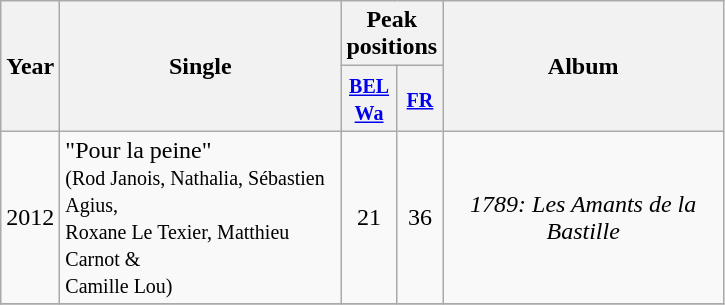<table class="wikitable">
<tr>
<th align="center" rowspan="2" width="10">Year</th>
<th align="center" rowspan="2" width="180">Single</th>
<th align="center" colspan="2">Peak positions</th>
<th align="center" rowspan="2" width="180">Album</th>
</tr>
<tr>
<th width="20"><small><a href='#'>BEL <br>Wa</a></small><br></th>
<th width="20"><small><a href='#'>FR</a></small><br></th>
</tr>
<tr>
<td align="center" rowspan="1">2012</td>
<td>"Pour la peine"<br><small>(Rod Janois, Nathalia, Sébastien Agius, <br>Roxane Le Texier, Matthieu Carnot & <br>Camille Lou)</small></td>
<td align="center">21</td>
<td align="center">36</td>
<td align="center" rowspan=1><em>1789: Les Amants de la Bastille</em></td>
</tr>
<tr>
</tr>
</table>
